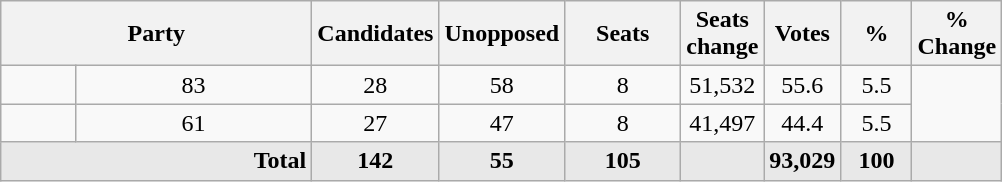<table class="wikitable sortable">
<tr>
<th style="width:200px" colspan=2>Party</th>
<th style="width:70px;">Candidates</th>
<th style="width:70px;">Unopposed</th>
<th style="width:70px;">Seats</th>
<th style="width:40px;">Seats change</th>
<th style="width:40px;">Votes</th>
<th style="width:40px;">%</th>
<th style="width:40px;">% Change</th>
</tr>
<tr>
<td></td>
<td align=center>83</td>
<td align=center>28</td>
<td align=center>58</td>
<td align=center>8</td>
<td align=center>51,532</td>
<td align=center>55.6</td>
<td align=center>5.5</td>
</tr>
<tr>
<td></td>
<td align="center">61</td>
<td align="center">27</td>
<td align="center">47</td>
<td align="center">8</td>
<td align="center">41,497</td>
<td align="center">44.4</td>
<td align="center">5.5</td>
</tr>
<tr class="sortbottom" style="font-weight:bold; background:rgb(232,232,232);">
<td colspan=2 style=text-align:right>Total</td>
<td align=center>142</td>
<td align=center>55</td>
<td align=center>105</td>
<td></td>
<td align=center>93,029</td>
<td align=center>100</td>
<td align=center></td>
</tr>
</table>
